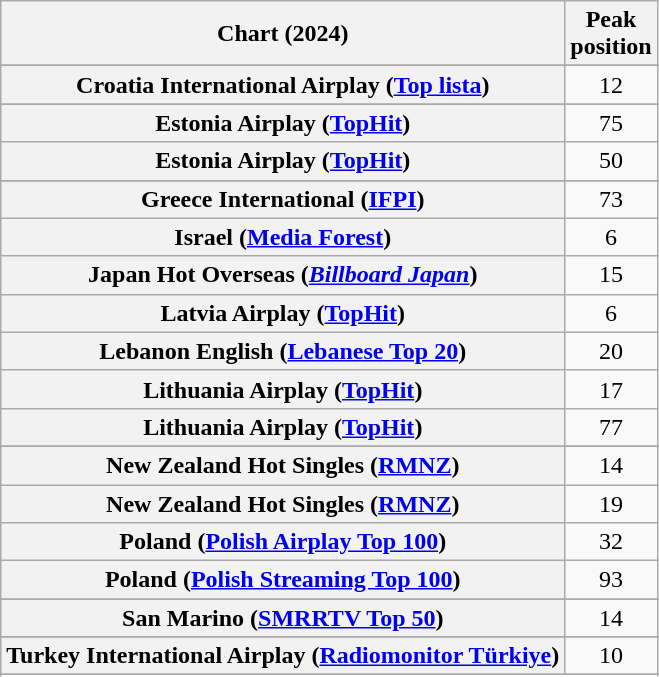<table class="wikitable sortable plainrowheaders" style="text-align:center">
<tr>
<th scope="col">Chart (2024)</th>
<th scope="col">Peak<br>position</th>
</tr>
<tr>
</tr>
<tr>
</tr>
<tr>
</tr>
<tr>
</tr>
<tr>
<th scope="row">Croatia International Airplay (<a href='#'>Top lista</a>)</th>
<td>12</td>
</tr>
<tr>
</tr>
<tr>
</tr>
<tr>
<th scope="row">Estonia Airplay (<a href='#'>TopHit</a>)</th>
<td>75</td>
</tr>
<tr>
<th scope="row">Estonia Airplay (<a href='#'>TopHit</a>)<br></th>
<td>50</td>
</tr>
<tr>
</tr>
<tr>
</tr>
<tr>
<th scope="row">Greece International (<a href='#'>IFPI</a>)</th>
<td>73</td>
</tr>
<tr>
<th scope="row">Israel (<a href='#'>Media Forest</a>)</th>
<td>6</td>
</tr>
<tr>
<th scope="row">Japan Hot Overseas (<em><a href='#'>Billboard Japan</a></em>)</th>
<td>15</td>
</tr>
<tr>
<th scope="row">Latvia Airplay (<a href='#'>TopHit</a>)</th>
<td>6</td>
</tr>
<tr>
<th scope="row">Lebanon English (<a href='#'>Lebanese Top 20</a>)</th>
<td>20</td>
</tr>
<tr>
<th scope="row">Lithuania Airplay (<a href='#'>TopHit</a>)</th>
<td>17</td>
</tr>
<tr>
<th scope="row">Lithuania Airplay (<a href='#'>TopHit</a>)<br></th>
<td>77</td>
</tr>
<tr>
</tr>
<tr>
<th scope="row">New Zealand Hot Singles (<a href='#'>RMNZ</a>)</th>
<td>14</td>
</tr>
<tr>
<th scope="row">New Zealand Hot Singles (<a href='#'>RMNZ</a>)<br></th>
<td>19</td>
</tr>
<tr>
<th scope="row">Poland (<a href='#'>Polish Airplay Top 100</a>)</th>
<td>32</td>
</tr>
<tr>
<th scope="row">Poland (<a href='#'>Polish Streaming Top 100</a>)</th>
<td>93</td>
</tr>
<tr>
</tr>
<tr>
<th scope="row">San Marino (<a href='#'>SMRRTV Top 50</a>)</th>
<td>14</td>
</tr>
<tr>
</tr>
<tr>
</tr>
<tr>
</tr>
<tr>
<th scope="row">Turkey International Airplay (<a href='#'>Radiomonitor Türkiye</a>)</th>
<td>10</td>
</tr>
<tr>
</tr>
<tr>
</tr>
<tr>
</tr>
<tr>
</tr>
<tr>
</tr>
</table>
